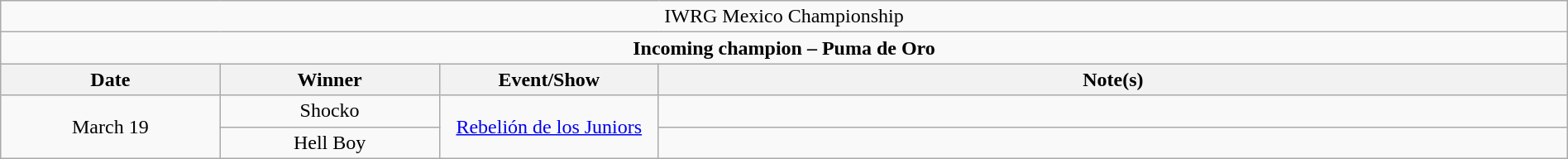<table class="wikitable" style="text-align:center; width:100%;">
<tr>
<td colspan="5" style="text-align: center;">IWRG Mexico Championship</td>
</tr>
<tr>
<td colspan="5" style="text-align: center;"><strong>Incoming champion – Puma de Oro</strong></td>
</tr>
<tr>
<th width=14%>Date</th>
<th width=14%>Winner</th>
<th width=14%>Event/Show</th>
<th width=58%>Note(s)</th>
</tr>
<tr>
<td rowspan=2>March 19</td>
<td>Shocko</td>
<td rowspan=2><a href='#'>Rebelión de los Juniors</a></td>
<td></td>
</tr>
<tr>
<td>Hell Boy</td>
<td></td>
</tr>
</table>
